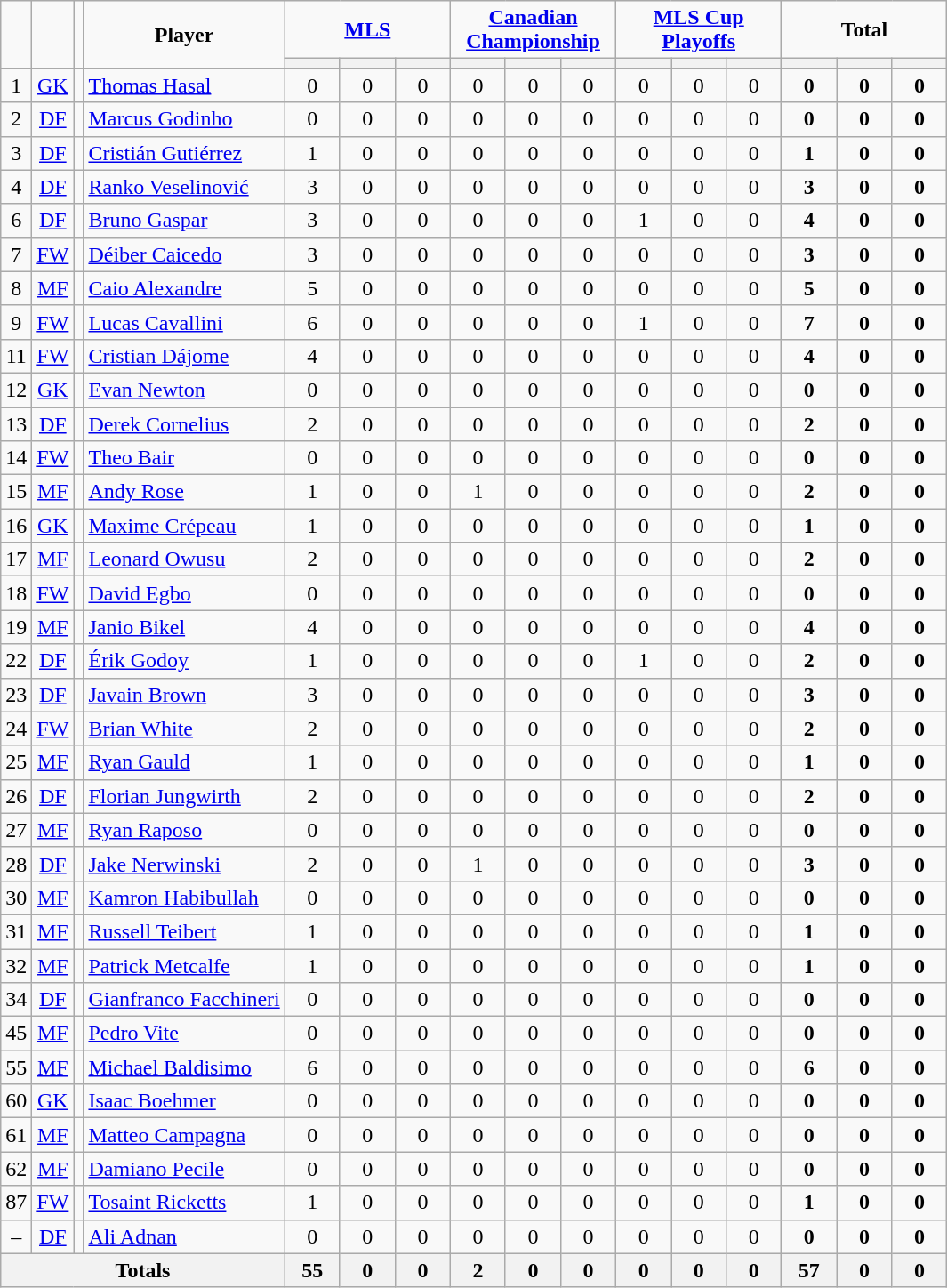<table class="wikitable" style="text-align:center;">
<tr>
<td rowspan="2" !width=15><strong></strong></td>
<td rowspan="2" !width=15><strong></strong></td>
<td rowspan="2" !width=15><strong></strong></td>
<td rowspan="2" !width=120><strong>Player</strong></td>
<td colspan="3"><strong><a href='#'>MLS</a></strong></td>
<td colspan="3"><strong><a href='#'>Canadian Championship</a></strong></td>
<td colspan="3"><strong><a href='#'>MLS Cup Playoffs</a></strong></td>
<td colspan="3"><strong>Total</strong></td>
</tr>
<tr>
<th width=34; background:#fe9;"></th>
<th width=34; background:#fe9;"></th>
<th width=34; background:#ff8888;"></th>
<th width=34; background:#fe9;"></th>
<th width=34; background:#fe9;"></th>
<th width=34; background:#ff8888;"></th>
<th width=34; background:#fe9;"></th>
<th width=34; background:#fe9;"></th>
<th width=34; background:#ff8888;"></th>
<th width=34; background:#fe9;"></th>
<th width=34; background:#fe9;"></th>
<th width=34; background:#ff8888;"></th>
</tr>
<tr>
<td>1</td>
<td><a href='#'>GK</a></td>
<td></td>
<td align=left><a href='#'>Thomas Hasal</a></td>
<td>0</td>
<td>0</td>
<td>0</td>
<td>0</td>
<td>0</td>
<td>0</td>
<td>0</td>
<td>0</td>
<td>0</td>
<td><strong>0</strong></td>
<td><strong>0</strong></td>
<td><strong>0</strong></td>
</tr>
<tr>
<td>2</td>
<td><a href='#'>DF</a></td>
<td></td>
<td align=left><a href='#'>Marcus Godinho</a></td>
<td>0</td>
<td>0</td>
<td>0</td>
<td>0</td>
<td>0</td>
<td>0</td>
<td>0</td>
<td>0</td>
<td>0</td>
<td><strong>0</strong></td>
<td><strong>0</strong></td>
<td><strong>0</strong></td>
</tr>
<tr>
<td>3</td>
<td><a href='#'>DF</a></td>
<td></td>
<td align=left><a href='#'>Cristián Gutiérrez</a></td>
<td>1</td>
<td>0</td>
<td>0</td>
<td>0</td>
<td>0</td>
<td>0</td>
<td>0</td>
<td>0</td>
<td>0</td>
<td><strong>1</strong></td>
<td><strong>0</strong></td>
<td><strong>0</strong></td>
</tr>
<tr>
<td>4</td>
<td><a href='#'>DF</a></td>
<td></td>
<td align=left><a href='#'>Ranko Veselinović</a></td>
<td>3</td>
<td>0</td>
<td>0</td>
<td>0</td>
<td>0</td>
<td>0</td>
<td>0</td>
<td>0</td>
<td>0</td>
<td><strong>3</strong></td>
<td><strong>0</strong></td>
<td><strong>0</strong></td>
</tr>
<tr>
<td>6</td>
<td><a href='#'>DF</a></td>
<td></td>
<td align=left><a href='#'>Bruno Gaspar</a></td>
<td>3</td>
<td>0</td>
<td>0</td>
<td>0</td>
<td>0</td>
<td>0</td>
<td>1</td>
<td>0</td>
<td>0</td>
<td><strong>4</strong></td>
<td><strong>0</strong></td>
<td><strong>0</strong></td>
</tr>
<tr>
<td>7</td>
<td><a href='#'>FW</a></td>
<td></td>
<td align=left><a href='#'>Déiber Caicedo</a></td>
<td>3</td>
<td>0</td>
<td>0</td>
<td>0</td>
<td>0</td>
<td>0</td>
<td>0</td>
<td>0</td>
<td>0</td>
<td><strong>3</strong></td>
<td><strong>0</strong></td>
<td><strong>0</strong></td>
</tr>
<tr>
<td>8</td>
<td><a href='#'>MF</a></td>
<td></td>
<td align=left><a href='#'>Caio Alexandre</a></td>
<td>5</td>
<td>0</td>
<td>0</td>
<td>0</td>
<td>0</td>
<td>0</td>
<td>0</td>
<td>0</td>
<td>0</td>
<td><strong>5</strong></td>
<td><strong>0</strong></td>
<td><strong>0</strong></td>
</tr>
<tr>
<td>9</td>
<td><a href='#'>FW</a></td>
<td></td>
<td align=left><a href='#'>Lucas Cavallini</a></td>
<td>6</td>
<td>0</td>
<td>0</td>
<td>0</td>
<td>0</td>
<td>0</td>
<td>1</td>
<td>0</td>
<td>0</td>
<td><strong>7</strong></td>
<td><strong>0</strong></td>
<td><strong>0</strong></td>
</tr>
<tr>
<td>11</td>
<td><a href='#'>FW</a></td>
<td></td>
<td align=left><a href='#'>Cristian Dájome</a></td>
<td>4</td>
<td>0</td>
<td>0</td>
<td>0</td>
<td>0</td>
<td>0</td>
<td>0</td>
<td>0</td>
<td>0</td>
<td><strong>4</strong></td>
<td><strong>0</strong></td>
<td><strong>0</strong></td>
</tr>
<tr>
<td>12</td>
<td><a href='#'>GK</a></td>
<td></td>
<td align=left><a href='#'>Evan Newton</a></td>
<td>0</td>
<td>0</td>
<td>0</td>
<td>0</td>
<td>0</td>
<td>0</td>
<td>0</td>
<td>0</td>
<td>0</td>
<td><strong>0</strong></td>
<td><strong>0</strong></td>
<td><strong>0</strong></td>
</tr>
<tr>
<td>13</td>
<td><a href='#'>DF</a></td>
<td></td>
<td align=left><a href='#'>Derek Cornelius</a></td>
<td>2</td>
<td>0</td>
<td>0</td>
<td>0</td>
<td>0</td>
<td>0</td>
<td>0</td>
<td>0</td>
<td>0</td>
<td><strong>2</strong></td>
<td><strong>0</strong></td>
<td><strong>0</strong></td>
</tr>
<tr>
<td>14</td>
<td><a href='#'>FW</a></td>
<td></td>
<td align=left><a href='#'>Theo Bair</a></td>
<td>0</td>
<td>0</td>
<td>0</td>
<td>0</td>
<td>0</td>
<td>0</td>
<td>0</td>
<td>0</td>
<td>0</td>
<td><strong>0</strong></td>
<td><strong>0</strong></td>
<td><strong>0</strong></td>
</tr>
<tr>
<td>15</td>
<td><a href='#'>MF</a></td>
<td></td>
<td align=left><a href='#'>Andy Rose</a></td>
<td>1</td>
<td>0</td>
<td>0</td>
<td>1</td>
<td>0</td>
<td>0</td>
<td>0</td>
<td>0</td>
<td>0</td>
<td><strong>2</strong></td>
<td><strong>0</strong></td>
<td><strong>0</strong></td>
</tr>
<tr>
<td>16</td>
<td><a href='#'>GK</a></td>
<td></td>
<td align=left><a href='#'>Maxime Crépeau</a></td>
<td>1</td>
<td>0</td>
<td>0</td>
<td>0</td>
<td>0</td>
<td>0</td>
<td>0</td>
<td>0</td>
<td>0</td>
<td><strong>1</strong></td>
<td><strong>0</strong></td>
<td><strong>0</strong></td>
</tr>
<tr>
<td>17</td>
<td><a href='#'>MF</a></td>
<td></td>
<td align=left><a href='#'>Leonard Owusu</a></td>
<td>2</td>
<td>0</td>
<td>0</td>
<td>0</td>
<td>0</td>
<td>0</td>
<td>0</td>
<td>0</td>
<td>0</td>
<td><strong>2</strong></td>
<td><strong>0</strong></td>
<td><strong>0</strong></td>
</tr>
<tr>
<td>18</td>
<td><a href='#'>FW</a></td>
<td></td>
<td align=left><a href='#'>David Egbo</a></td>
<td>0</td>
<td>0</td>
<td>0</td>
<td>0</td>
<td>0</td>
<td>0</td>
<td>0</td>
<td>0</td>
<td>0</td>
<td><strong>0</strong></td>
<td><strong>0</strong></td>
<td><strong>0</strong></td>
</tr>
<tr>
<td>19</td>
<td><a href='#'>MF</a></td>
<td></td>
<td align=left><a href='#'>Janio Bikel</a></td>
<td>4</td>
<td>0</td>
<td>0</td>
<td>0</td>
<td>0</td>
<td>0</td>
<td>0</td>
<td>0</td>
<td>0</td>
<td><strong>4</strong></td>
<td><strong>0</strong></td>
<td><strong>0</strong></td>
</tr>
<tr>
<td>22</td>
<td><a href='#'>DF</a></td>
<td></td>
<td align=left><a href='#'>Érik Godoy</a></td>
<td>1</td>
<td>0</td>
<td>0</td>
<td>0</td>
<td>0</td>
<td>0</td>
<td>1</td>
<td>0</td>
<td>0</td>
<td><strong>2</strong></td>
<td><strong>0</strong></td>
<td><strong>0</strong></td>
</tr>
<tr>
<td>23</td>
<td><a href='#'>DF</a></td>
<td></td>
<td align=left><a href='#'>Javain Brown</a></td>
<td>3</td>
<td>0</td>
<td>0</td>
<td>0</td>
<td>0</td>
<td>0</td>
<td>0</td>
<td>0</td>
<td>0</td>
<td><strong>3</strong></td>
<td><strong>0</strong></td>
<td><strong>0</strong></td>
</tr>
<tr>
<td>24</td>
<td><a href='#'>FW</a></td>
<td></td>
<td align=left><a href='#'>Brian White</a></td>
<td>2</td>
<td>0</td>
<td>0</td>
<td>0</td>
<td>0</td>
<td>0</td>
<td>0</td>
<td>0</td>
<td>0</td>
<td><strong>2</strong></td>
<td><strong>0</strong></td>
<td><strong>0</strong></td>
</tr>
<tr>
<td>25</td>
<td><a href='#'>MF</a></td>
<td></td>
<td align=left><a href='#'>Ryan Gauld</a></td>
<td>1</td>
<td>0</td>
<td>0</td>
<td>0</td>
<td>0</td>
<td>0</td>
<td>0</td>
<td>0</td>
<td>0</td>
<td><strong>1</strong></td>
<td><strong>0</strong></td>
<td><strong>0</strong></td>
</tr>
<tr>
<td>26</td>
<td><a href='#'>DF</a></td>
<td></td>
<td align=left><a href='#'>Florian Jungwirth</a></td>
<td>2</td>
<td>0</td>
<td>0</td>
<td>0</td>
<td>0</td>
<td>0</td>
<td>0</td>
<td>0</td>
<td>0</td>
<td><strong>2</strong></td>
<td><strong>0</strong></td>
<td><strong>0</strong></td>
</tr>
<tr>
<td>27</td>
<td><a href='#'>MF</a></td>
<td></td>
<td align=left><a href='#'>Ryan Raposo</a></td>
<td>0</td>
<td>0</td>
<td>0</td>
<td>0</td>
<td>0</td>
<td>0</td>
<td>0</td>
<td>0</td>
<td>0</td>
<td><strong>0</strong></td>
<td><strong>0</strong></td>
<td><strong>0</strong></td>
</tr>
<tr>
<td>28</td>
<td><a href='#'>DF</a></td>
<td></td>
<td align=left><a href='#'>Jake Nerwinski</a></td>
<td>2</td>
<td>0</td>
<td>0</td>
<td>1</td>
<td>0</td>
<td>0</td>
<td>0</td>
<td>0</td>
<td>0</td>
<td><strong>3</strong></td>
<td><strong>0</strong></td>
<td><strong>0</strong></td>
</tr>
<tr>
<td>30</td>
<td><a href='#'>MF</a></td>
<td></td>
<td align=left><a href='#'>Kamron Habibullah</a></td>
<td>0</td>
<td>0</td>
<td>0</td>
<td>0</td>
<td>0</td>
<td>0</td>
<td>0</td>
<td>0</td>
<td>0</td>
<td><strong>0</strong></td>
<td><strong>0</strong></td>
<td><strong>0</strong></td>
</tr>
<tr>
<td>31</td>
<td><a href='#'>MF</a></td>
<td></td>
<td align=left><a href='#'>Russell Teibert</a></td>
<td>1</td>
<td>0</td>
<td>0</td>
<td>0</td>
<td>0</td>
<td>0</td>
<td>0</td>
<td>0</td>
<td>0</td>
<td><strong>1</strong></td>
<td><strong>0</strong></td>
<td><strong>0</strong></td>
</tr>
<tr>
<td>32</td>
<td><a href='#'>MF</a></td>
<td></td>
<td align=left><a href='#'>Patrick Metcalfe</a></td>
<td>1</td>
<td>0</td>
<td>0</td>
<td>0</td>
<td>0</td>
<td>0</td>
<td>0</td>
<td>0</td>
<td>0</td>
<td><strong>1</strong></td>
<td><strong>0</strong></td>
<td><strong>0</strong></td>
</tr>
<tr>
<td>34</td>
<td><a href='#'>DF</a></td>
<td></td>
<td align=left><a href='#'>Gianfranco Facchineri</a></td>
<td>0</td>
<td>0</td>
<td>0</td>
<td>0</td>
<td>0</td>
<td>0</td>
<td>0</td>
<td>0</td>
<td>0</td>
<td><strong>0</strong></td>
<td><strong>0</strong></td>
<td><strong>0</strong></td>
</tr>
<tr>
<td>45</td>
<td><a href='#'>MF</a></td>
<td></td>
<td align=left><a href='#'>Pedro Vite</a></td>
<td>0</td>
<td>0</td>
<td>0</td>
<td>0</td>
<td>0</td>
<td>0</td>
<td>0</td>
<td>0</td>
<td>0</td>
<td><strong>0</strong></td>
<td><strong>0</strong></td>
<td><strong>0</strong></td>
</tr>
<tr>
<td>55</td>
<td><a href='#'>MF</a></td>
<td></td>
<td align=left><a href='#'>Michael Baldisimo</a></td>
<td>6</td>
<td>0</td>
<td>0</td>
<td>0</td>
<td>0</td>
<td>0</td>
<td>0</td>
<td>0</td>
<td>0</td>
<td><strong>6</strong></td>
<td><strong>0</strong></td>
<td><strong>0</strong></td>
</tr>
<tr>
<td>60</td>
<td><a href='#'>GK</a></td>
<td></td>
<td align=left><a href='#'>Isaac Boehmer</a></td>
<td>0</td>
<td>0</td>
<td>0</td>
<td>0</td>
<td>0</td>
<td>0</td>
<td>0</td>
<td>0</td>
<td>0</td>
<td><strong>0</strong></td>
<td><strong>0</strong></td>
<td><strong>0</strong></td>
</tr>
<tr>
<td>61</td>
<td><a href='#'>MF</a></td>
<td></td>
<td align=left><a href='#'>Matteo Campagna</a></td>
<td>0</td>
<td>0</td>
<td>0</td>
<td>0</td>
<td>0</td>
<td>0</td>
<td>0</td>
<td>0</td>
<td>0</td>
<td><strong>0</strong></td>
<td><strong>0</strong></td>
<td><strong>0</strong></td>
</tr>
<tr>
<td>62</td>
<td><a href='#'>MF</a></td>
<td></td>
<td align=left><a href='#'>Damiano Pecile</a></td>
<td>0</td>
<td>0</td>
<td>0</td>
<td>0</td>
<td>0</td>
<td>0</td>
<td>0</td>
<td>0</td>
<td>0</td>
<td><strong>0</strong></td>
<td><strong>0</strong></td>
<td><strong>0</strong></td>
</tr>
<tr>
<td>87</td>
<td><a href='#'>FW</a></td>
<td></td>
<td align=left><a href='#'>Tosaint Ricketts</a></td>
<td>1</td>
<td>0</td>
<td>0</td>
<td>0</td>
<td>0</td>
<td>0</td>
<td>0</td>
<td>0</td>
<td>0</td>
<td><strong>1</strong></td>
<td><strong>0</strong></td>
<td><strong>0</strong></td>
</tr>
<tr>
<td>–</td>
<td><a href='#'>DF</a></td>
<td></td>
<td align=left><a href='#'>Ali Adnan</a></td>
<td>0</td>
<td>0</td>
<td>0</td>
<td>0</td>
<td>0</td>
<td>0</td>
<td>0</td>
<td>0</td>
<td>0</td>
<td><strong>0</strong></td>
<td><strong>0</strong></td>
<td><strong>0</strong></td>
</tr>
<tr>
<th colspan="4">Totals</th>
<th>55</th>
<th>0</th>
<th>0</th>
<th>2</th>
<th>0</th>
<th>0</th>
<th>0</th>
<th>0</th>
<th>0</th>
<th>57</th>
<th>0</th>
<th>0</th>
</tr>
</table>
